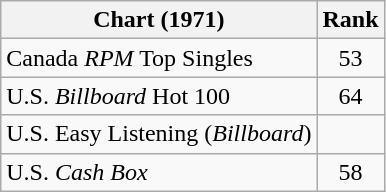<table class="wikitable sortable">
<tr>
<th>Chart (1971)</th>
<th>Rank</th>
</tr>
<tr>
<td>Canada <em>RPM</em> Top Singles</td>
<td style="text-align:center;">53</td>
</tr>
<tr>
<td>U.S. <em>Billboard</em> Hot 100</td>
<td style="text-align:center;">64</td>
</tr>
<tr>
<td>U.S. Easy Listening (<em>Billboard</em>)</td>
<td></td>
</tr>
<tr>
<td>U.S. <em>Cash Box</em></td>
<td style="text-align:center;">58</td>
</tr>
</table>
